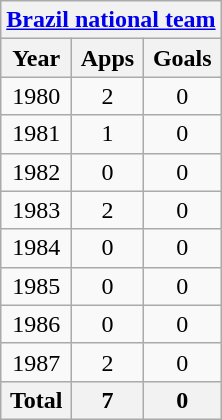<table class="wikitable" style="text-align:center">
<tr>
<th colspan=3><a href='#'>Brazil national team</a></th>
</tr>
<tr>
<th>Year</th>
<th>Apps</th>
<th>Goals</th>
</tr>
<tr>
<td>1980</td>
<td>2</td>
<td>0</td>
</tr>
<tr>
<td>1981</td>
<td>1</td>
<td>0</td>
</tr>
<tr>
<td>1982</td>
<td>0</td>
<td>0</td>
</tr>
<tr>
<td>1983</td>
<td>2</td>
<td>0</td>
</tr>
<tr>
<td>1984</td>
<td>0</td>
<td>0</td>
</tr>
<tr>
<td>1985</td>
<td>0</td>
<td>0</td>
</tr>
<tr>
<td>1986</td>
<td>0</td>
<td>0</td>
</tr>
<tr>
<td>1987</td>
<td>2</td>
<td>0</td>
</tr>
<tr>
<th>Total</th>
<th>7</th>
<th>0</th>
</tr>
</table>
